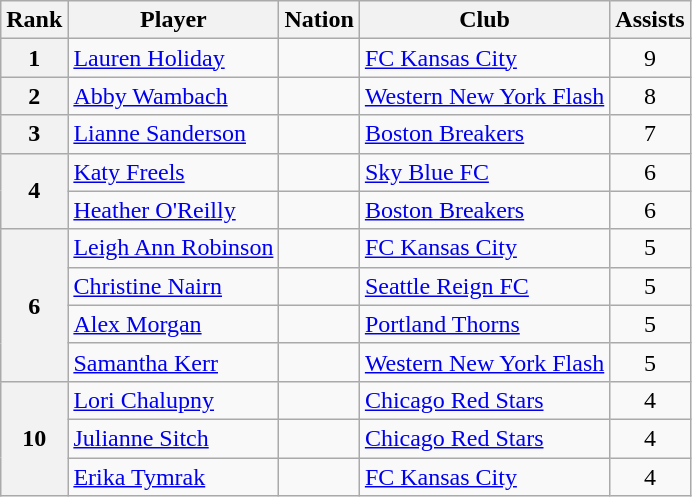<table class="wikitable">
<tr>
<th>Rank</th>
<th>Player</th>
<th>Nation</th>
<th>Club</th>
<th>Assists</th>
</tr>
<tr>
<th>1</th>
<td><a href='#'>Lauren Holiday</a></td>
<td></td>
<td><a href='#'>FC Kansas City</a></td>
<td style="text-align:center;">9</td>
</tr>
<tr>
<th>2</th>
<td><a href='#'>Abby Wambach</a></td>
<td></td>
<td><a href='#'>Western New York Flash</a></td>
<td style="text-align:center;">8</td>
</tr>
<tr>
<th>3</th>
<td><a href='#'>Lianne Sanderson</a></td>
<td></td>
<td><a href='#'>Boston Breakers</a></td>
<td style="text-align:center;">7</td>
</tr>
<tr>
<th rowspan="2">4</th>
<td><a href='#'>Katy Freels</a></td>
<td></td>
<td><a href='#'>Sky Blue FC</a></td>
<td style="text-align:center;">6</td>
</tr>
<tr>
<td><a href='#'>Heather O'Reilly</a></td>
<td></td>
<td><a href='#'>Boston Breakers</a></td>
<td style="text-align:center;">6</td>
</tr>
<tr>
<th rowspan="4">6</th>
<td><a href='#'>Leigh Ann Robinson</a></td>
<td></td>
<td><a href='#'>FC Kansas City</a></td>
<td style="text-align:center;">5</td>
</tr>
<tr>
<td><a href='#'>Christine Nairn</a></td>
<td></td>
<td><a href='#'>Seattle Reign FC</a></td>
<td style="text-align:center;">5</td>
</tr>
<tr>
<td><a href='#'>Alex Morgan</a></td>
<td></td>
<td><a href='#'>Portland Thorns</a></td>
<td style="text-align:center;">5</td>
</tr>
<tr>
<td><a href='#'>Samantha Kerr</a></td>
<td></td>
<td><a href='#'>Western New York Flash</a></td>
<td style="text-align:center;">5</td>
</tr>
<tr>
<th rowspan="3">10</th>
<td><a href='#'>Lori Chalupny</a></td>
<td></td>
<td><a href='#'>Chicago Red Stars</a></td>
<td style="text-align:center;">4</td>
</tr>
<tr>
<td><a href='#'>Julianne Sitch</a></td>
<td></td>
<td><a href='#'>Chicago Red Stars</a></td>
<td style="text-align:center;">4</td>
</tr>
<tr>
<td><a href='#'>Erika Tymrak</a></td>
<td></td>
<td><a href='#'>FC Kansas City</a></td>
<td style="text-align:center;">4</td>
</tr>
</table>
